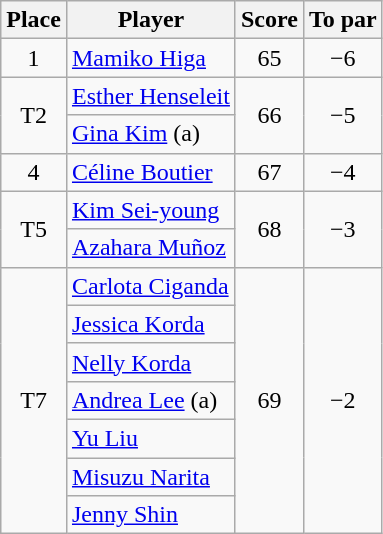<table class="wikitable">
<tr>
<th>Place</th>
<th>Player</th>
<th>Score</th>
<th>To par</th>
</tr>
<tr>
<td align=center>1</td>
<td> <a href='#'>Mamiko Higa</a></td>
<td align=center>65</td>
<td align=center>−6</td>
</tr>
<tr>
<td rowspan=2 align=center>T2</td>
<td> <a href='#'>Esther Henseleit</a></td>
<td rowspan=2 align=center>66</td>
<td rowspan=2 align=center>−5</td>
</tr>
<tr>
<td> <a href='#'>Gina Kim</a> (a)</td>
</tr>
<tr>
<td align=center>4</td>
<td> <a href='#'>Céline Boutier</a></td>
<td align=center>67</td>
<td align=center>−4</td>
</tr>
<tr>
<td rowspan=2 align=center>T5</td>
<td> <a href='#'>Kim Sei-young</a></td>
<td rowspan=2 align=center>68</td>
<td rowspan=2 align=center>−3</td>
</tr>
<tr>
<td> <a href='#'>Azahara Muñoz</a></td>
</tr>
<tr>
<td rowspan=7 align=center>T7</td>
<td> <a href='#'>Carlota Ciganda</a></td>
<td rowspan=7 align=center>69</td>
<td rowspan=7 align=center>−2</td>
</tr>
<tr>
<td> <a href='#'>Jessica Korda</a></td>
</tr>
<tr>
<td> <a href='#'>Nelly Korda</a></td>
</tr>
<tr>
<td> <a href='#'>Andrea Lee</a> (a)</td>
</tr>
<tr>
<td> <a href='#'>Yu Liu</a></td>
</tr>
<tr>
<td> <a href='#'>Misuzu Narita</a></td>
</tr>
<tr>
<td> <a href='#'>Jenny Shin</a></td>
</tr>
</table>
